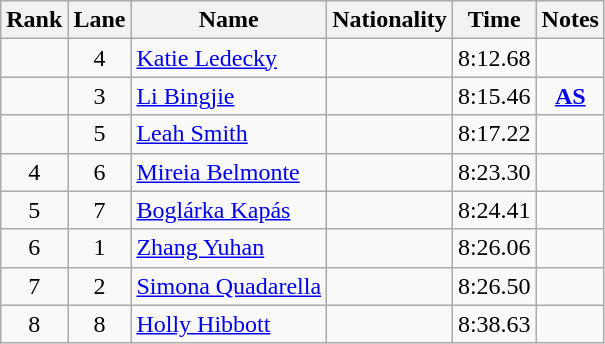<table class="wikitable sortable" style="text-align:center">
<tr>
<th>Rank</th>
<th>Lane</th>
<th>Name</th>
<th>Nationality</th>
<th>Time</th>
<th>Notes</th>
</tr>
<tr>
<td></td>
<td>4</td>
<td align=left><a href='#'>Katie Ledecky</a></td>
<td align=left></td>
<td>8:12.68</td>
<td></td>
</tr>
<tr>
<td></td>
<td>3</td>
<td align=left><a href='#'>Li Bingjie</a></td>
<td align=left></td>
<td>8:15.46</td>
<td><strong><a href='#'>AS</a></strong></td>
</tr>
<tr>
<td></td>
<td>5</td>
<td align=left><a href='#'>Leah Smith</a></td>
<td align=left></td>
<td>8:17.22</td>
<td></td>
</tr>
<tr>
<td>4</td>
<td>6</td>
<td align=left><a href='#'>Mireia Belmonte</a></td>
<td align=left></td>
<td>8:23.30</td>
<td></td>
</tr>
<tr>
<td>5</td>
<td>7</td>
<td align=left><a href='#'>Boglárka Kapás</a></td>
<td align=left></td>
<td>8:24.41</td>
<td></td>
</tr>
<tr>
<td>6</td>
<td>1</td>
<td align=left><a href='#'>Zhang Yuhan</a></td>
<td align=left></td>
<td>8:26.06</td>
<td></td>
</tr>
<tr>
<td>7</td>
<td>2</td>
<td align=left><a href='#'>Simona Quadarella</a></td>
<td align=left></td>
<td>8:26.50</td>
<td></td>
</tr>
<tr>
<td>8</td>
<td>8</td>
<td align=left><a href='#'>Holly Hibbott</a></td>
<td align=left></td>
<td>8:38.63</td>
<td></td>
</tr>
</table>
